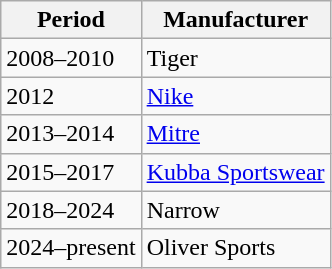<table class="wikitable">
<tr>
<th>Period</th>
<th>Manufacturer</th>
</tr>
<tr>
<td>2008–2010</td>
<td> Tiger</td>
</tr>
<tr>
<td>2012</td>
<td> <a href='#'>Nike</a></td>
</tr>
<tr>
<td>2013–2014</td>
<td> <a href='#'>Mitre</a></td>
</tr>
<tr>
<td>2015–2017</td>
<td> <a href='#'>Kubba Sportswear</a></td>
</tr>
<tr>
<td>2018–2024</td>
<td> Narrow</td>
</tr>
<tr>
<td>2024–present</td>
<td> Oliver Sports</td>
</tr>
</table>
